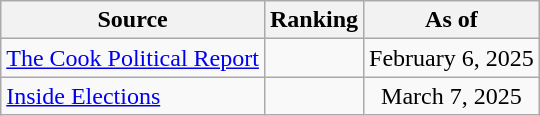<table class="wikitable" style="text-align:center">
<tr>
<th>Source</th>
<th>Ranking</th>
<th>As of</th>
</tr>
<tr>
<td align="left"><a href='#'>The Cook Political Report</a></td>
<td></td>
<td>February 6, 2025</td>
</tr>
<tr>
<td align="left"><a href='#'>Inside Elections</a></td>
<td></td>
<td>March 7, 2025</td>
</tr>
</table>
